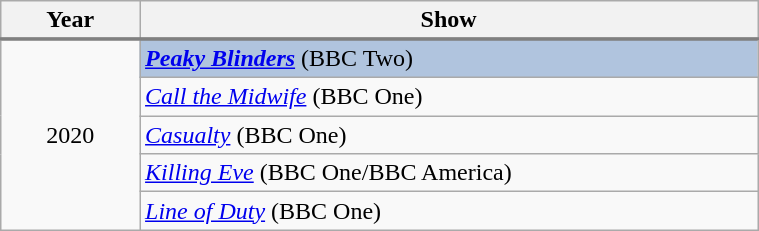<table class="wikitable" width="40%" cellpadding="5">
<tr>
<th width="100"><strong>Year</strong></th>
<th width="500"><strong>Show</strong></th>
</tr>
<tr>
</tr>
<tr style="border-top:2px solid gray;">
</tr>
<tr style="border-top:2px solid gray;">
<td rowspan="6" style="text-align:center;">2020</td>
<td style="background:#B0C4DE;"><strong><em><a href='#'>Peaky Blinders</a></em></strong> (BBC Two)</td>
</tr>
<tr>
<td><em><a href='#'>Call the Midwife</a></em> (BBC One)</td>
</tr>
<tr>
<td><em><a href='#'>Casualty</a></em> (BBC One)</td>
</tr>
<tr>
<td><em><a href='#'>Killing Eve</a></em> (BBC One/BBC America)</td>
</tr>
<tr>
<td><em><a href='#'>Line of Duty</a></em> (BBC One)</td>
</tr>
</table>
